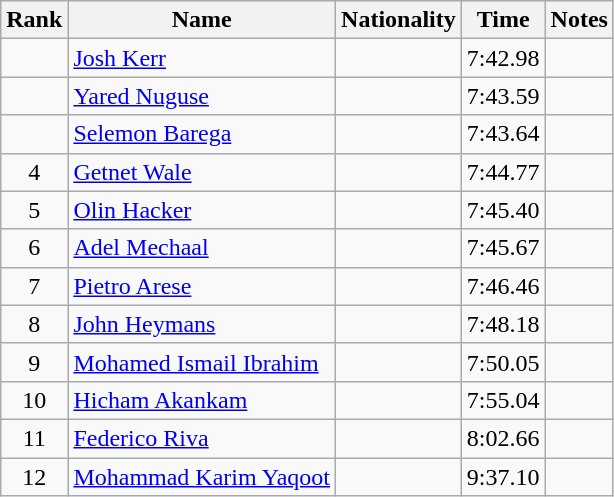<table class="wikitable sortable" style="text-align:center">
<tr>
<th>Rank</th>
<th>Name</th>
<th>Nationality</th>
<th>Time</th>
<th>Notes</th>
</tr>
<tr>
<td></td>
<td align="left"><a href='#'>Josh Kerr</a></td>
<td align="left"></td>
<td>7:42.98</td>
<td></td>
</tr>
<tr>
<td></td>
<td align="left"><a href='#'>Yared Nuguse</a></td>
<td align="left"></td>
<td>7:43.59</td>
<td></td>
</tr>
<tr>
<td></td>
<td align="left"><a href='#'>Selemon Barega</a></td>
<td align="left"></td>
<td>7:43.64</td>
<td></td>
</tr>
<tr>
<td>4</td>
<td align="left"><a href='#'>Getnet Wale</a></td>
<td align="left"></td>
<td>7:44.77</td>
<td></td>
</tr>
<tr>
<td>5</td>
<td align="left"><a href='#'>Olin Hacker</a></td>
<td align="left"></td>
<td>7:45.40</td>
<td></td>
</tr>
<tr>
<td>6</td>
<td align="left"><a href='#'>Adel Mechaal</a></td>
<td align="left"></td>
<td>7:45.67</td>
<td></td>
</tr>
<tr>
<td>7</td>
<td align="left"><a href='#'>Pietro Arese</a></td>
<td align="left"></td>
<td>7:46.46</td>
<td></td>
</tr>
<tr>
<td>8</td>
<td align="left"><a href='#'>John Heymans</a></td>
<td align="left"></td>
<td>7:48.18</td>
<td></td>
</tr>
<tr>
<td>9</td>
<td align="left"><a href='#'>Mohamed Ismail Ibrahim</a></td>
<td align="left"></td>
<td>7:50.05</td>
<td></td>
</tr>
<tr>
<td>10</td>
<td align="left"><a href='#'>Hicham Akankam</a></td>
<td align="left"></td>
<td>7:55.04</td>
<td></td>
</tr>
<tr>
<td>11</td>
<td align="left"><a href='#'>Federico Riva</a></td>
<td align="left"></td>
<td>8:02.66</td>
<td></td>
</tr>
<tr>
<td>12</td>
<td align="left"><a href='#'>Mohammad Karim Yaqoot</a></td>
<td align="left"></td>
<td>9:37.10</td>
<td></td>
</tr>
</table>
